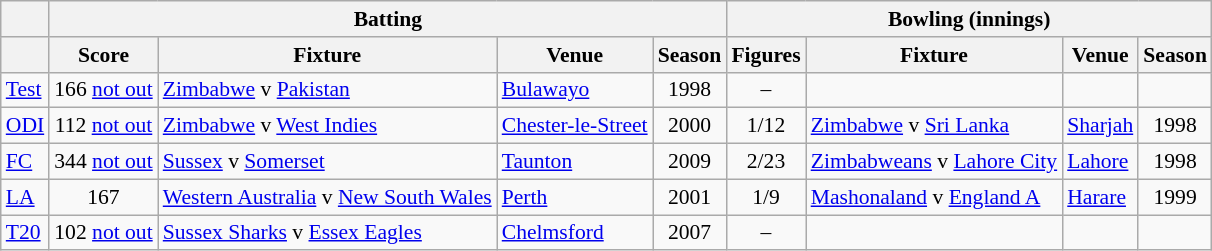<table class=wikitable style="font-size:90%">
<tr>
<th rowspan="1"></th>
<th colspan="4" rowspan="1">Batting</th>
<th colspan="4" rowspan="1">Bowling (innings)</th>
</tr>
<tr>
<th></th>
<th>Score</th>
<th>Fixture</th>
<th>Venue</th>
<th>Season</th>
<th>Figures</th>
<th>Fixture</th>
<th>Venue</th>
<th>Season</th>
</tr>
<tr>
<td><a href='#'>Test</a></td>
<td align="center">166 <a href='#'>not out</a></td>
<td><a href='#'>Zimbabwe</a> v <a href='#'>Pakistan</a></td>
<td><a href='#'>Bulawayo</a></td>
<td align="center">1998</td>
<td align="center">–</td>
<td></td>
<td></td>
<td align="center"></td>
</tr>
<tr>
<td><a href='#'>ODI</a></td>
<td align="center">112 <a href='#'>not out</a></td>
<td><a href='#'>Zimbabwe</a> v <a href='#'>West Indies</a></td>
<td><a href='#'>Chester-le-Street</a></td>
<td align="center">2000</td>
<td align="center">1/12</td>
<td><a href='#'>Zimbabwe</a> v <a href='#'>Sri Lanka</a></td>
<td><a href='#'>Sharjah</a></td>
<td align="center">1998</td>
</tr>
<tr>
<td><a href='#'>FC</a></td>
<td align="center">344 <a href='#'>not out</a></td>
<td><a href='#'>Sussex</a> v <a href='#'>Somerset</a></td>
<td><a href='#'>Taunton</a></td>
<td align="center">2009</td>
<td align="center">2/23</td>
<td><a href='#'>Zimbabweans</a> v <a href='#'>Lahore City</a></td>
<td><a href='#'>Lahore</a></td>
<td align="center">1998</td>
</tr>
<tr>
<td><a href='#'>LA</a></td>
<td align="center">167</td>
<td><a href='#'>Western Australia</a> v <a href='#'>New South Wales</a></td>
<td><a href='#'>Perth</a></td>
<td align="center">2001</td>
<td align="center">1/9</td>
<td><a href='#'>Mashonaland</a> v <a href='#'>England A</a></td>
<td><a href='#'>Harare</a></td>
<td align="center">1999</td>
</tr>
<tr>
<td><a href='#'>T20</a></td>
<td align="center">102 <a href='#'>not out</a></td>
<td><a href='#'>Sussex Sharks</a> v <a href='#'>Essex Eagles</a></td>
<td><a href='#'>Chelmsford</a></td>
<td align="center">2007</td>
<td align="center">–</td>
<td></td>
<td></td>
<td align="center"></td>
</tr>
</table>
